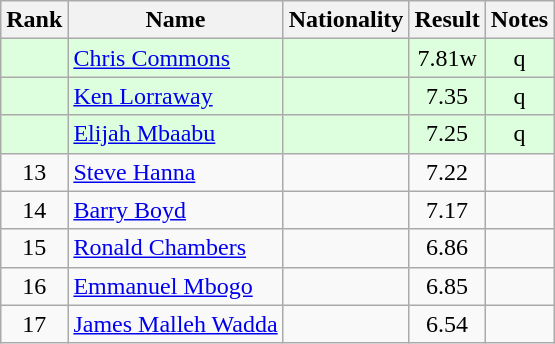<table class="wikitable sortable" style="text-align:center">
<tr>
<th>Rank</th>
<th>Name</th>
<th>Nationality</th>
<th>Result</th>
<th>Notes</th>
</tr>
<tr bgcolor=ddffdd>
<td></td>
<td align=left><a href='#'>Chris Commons</a></td>
<td align=left></td>
<td>7.81w</td>
<td>q</td>
</tr>
<tr bgcolor=ddffdd>
<td></td>
<td align=left><a href='#'>Ken Lorraway</a></td>
<td align=left></td>
<td>7.35</td>
<td>q</td>
</tr>
<tr bgcolor=ddffdd>
<td></td>
<td align=left><a href='#'>Elijah Mbaabu</a></td>
<td align=left></td>
<td>7.25</td>
<td>q</td>
</tr>
<tr>
<td>13</td>
<td align=left><a href='#'>Steve Hanna</a></td>
<td align=left></td>
<td>7.22</td>
<td></td>
</tr>
<tr>
<td>14</td>
<td align=left><a href='#'>Barry Boyd</a></td>
<td align=left></td>
<td>7.17</td>
<td></td>
</tr>
<tr>
<td>15</td>
<td align=left><a href='#'>Ronald Chambers</a></td>
<td align=left></td>
<td>6.86</td>
<td></td>
</tr>
<tr>
<td>16</td>
<td align=left><a href='#'>Emmanuel Mbogo</a></td>
<td align=left></td>
<td>6.85</td>
<td></td>
</tr>
<tr>
<td>17</td>
<td align=left><a href='#'>James Malleh Wadda</a></td>
<td align=left></td>
<td>6.54</td>
<td></td>
</tr>
</table>
